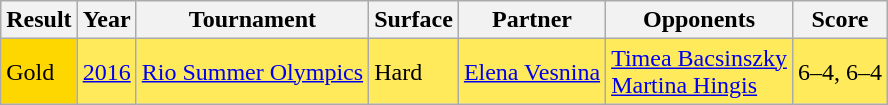<table class="sortable wikitable">
<tr>
<th>Result</th>
<th>Year</th>
<th>Tournament</th>
<th>Surface</th>
<th>Partner</th>
<th>Opponents</th>
<th class="unsortable">Score</th>
</tr>
<tr bgcolor=FFEA5C>
<td bgcolor=gold>Gold</td>
<td><a href='#'>2016</a></td>
<td><a href='#'>Rio Summer Olympics</a></td>
<td>Hard</td>
<td> <a href='#'>Elena Vesnina</a></td>
<td> <a href='#'>Timea Bacsinszky</a> <br>  <a href='#'>Martina Hingis</a></td>
<td>6–4, 6–4</td>
</tr>
</table>
